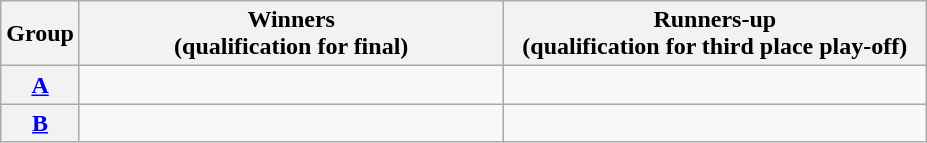<table class=wikitable>
<tr>
<th>Group</th>
<th width="275">Winners<br>(qualification for final)</th>
<th width="275">Runners-up<br>(qualification for third place play-off)</th>
</tr>
<tr>
<th><a href='#'>A</a></th>
<td></td>
<td></td>
</tr>
<tr>
<th><a href='#'>B</a></th>
<td></td>
<td></td>
</tr>
</table>
